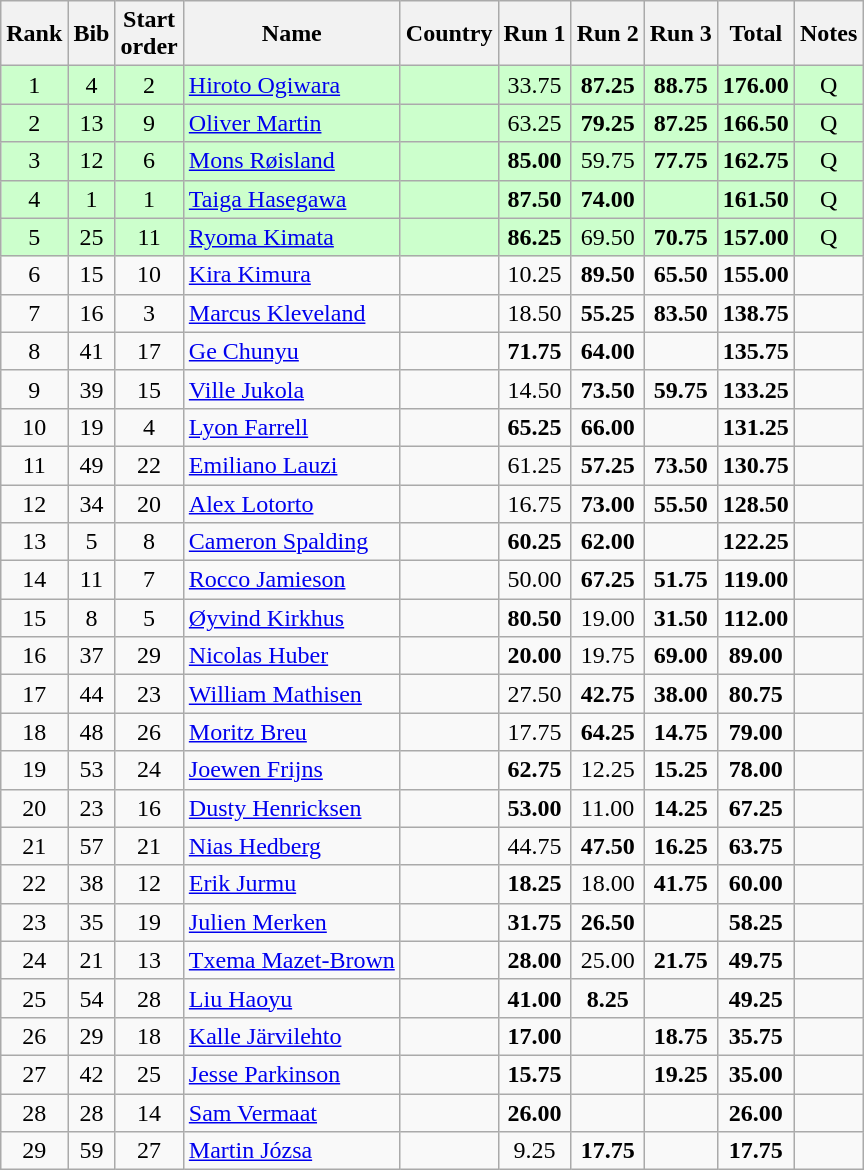<table class="wikitable sortable" style="text-align:center">
<tr>
<th>Rank</th>
<th>Bib</th>
<th>Start<br>order</th>
<th>Name</th>
<th>Country</th>
<th>Run 1</th>
<th>Run 2</th>
<th>Run 3</th>
<th>Total</th>
<th>Notes</th>
</tr>
<tr bgcolor=ccffcc>
<td>1</td>
<td>4</td>
<td>2</td>
<td align=left><a href='#'>Hiroto Ogiwara</a></td>
<td align=left></td>
<td>33.75</td>
<td><strong>87.25</strong></td>
<td><strong>88.75</strong></td>
<td><strong>176.00</strong></td>
<td>Q</td>
</tr>
<tr bgcolor=ccffcc>
<td>2</td>
<td>13</td>
<td>9</td>
<td align=left><a href='#'>Oliver Martin</a></td>
<td align=left></td>
<td>63.25</td>
<td><strong>79.25</strong></td>
<td><strong>87.25</strong></td>
<td><strong>166.50</strong></td>
<td>Q</td>
</tr>
<tr bgcolor=ccffcc>
<td>3</td>
<td>12</td>
<td>6</td>
<td align=left><a href='#'>Mons Røisland</a></td>
<td align=left></td>
<td><strong>85.00</strong></td>
<td>59.75</td>
<td><strong>77.75</strong></td>
<td><strong>162.75</strong></td>
<td>Q</td>
</tr>
<tr bgcolor=ccffcc>
<td>4</td>
<td>1</td>
<td>1</td>
<td align=left><a href='#'>Taiga Hasegawa</a></td>
<td align=left></td>
<td><strong>87.50</strong></td>
<td><strong>74.00</strong></td>
<td></td>
<td><strong>161.50</strong></td>
<td>Q</td>
</tr>
<tr bgcolor=ccffcc>
<td>5</td>
<td>25</td>
<td>11</td>
<td align=left><a href='#'>Ryoma Kimata</a></td>
<td align=left></td>
<td><strong>86.25</strong></td>
<td>69.50</td>
<td><strong>70.75</strong></td>
<td><strong>157.00</strong></td>
<td>Q</td>
</tr>
<tr>
<td>6</td>
<td>15</td>
<td>10</td>
<td align=left><a href='#'>Kira Kimura</a></td>
<td align=left></td>
<td>10.25</td>
<td><strong>89.50</strong></td>
<td><strong>65.50</strong></td>
<td><strong>155.00</strong></td>
<td></td>
</tr>
<tr>
<td>7</td>
<td>16</td>
<td>3</td>
<td align=left><a href='#'>Marcus Kleveland</a></td>
<td align=left></td>
<td>18.50</td>
<td><strong>55.25</strong></td>
<td><strong>83.50</strong></td>
<td><strong>138.75</strong></td>
<td></td>
</tr>
<tr>
<td>8</td>
<td>41</td>
<td>17</td>
<td align=left><a href='#'>Ge Chunyu</a></td>
<td align=left></td>
<td><strong>71.75</strong></td>
<td><strong>64.00</strong></td>
<td></td>
<td><strong>135.75</strong></td>
<td></td>
</tr>
<tr>
<td>9</td>
<td>39</td>
<td>15</td>
<td align=left><a href='#'>Ville Jukola</a></td>
<td align=left></td>
<td>14.50</td>
<td><strong>73.50</strong></td>
<td><strong>59.75</strong></td>
<td><strong>133.25</strong></td>
<td></td>
</tr>
<tr>
<td>10</td>
<td>19</td>
<td>4</td>
<td align=left><a href='#'>Lyon Farrell</a></td>
<td align=left></td>
<td><strong>65.25</strong></td>
<td><strong>66.00</strong></td>
<td></td>
<td><strong>131.25</strong></td>
<td></td>
</tr>
<tr>
<td>11</td>
<td>49</td>
<td>22</td>
<td align=left><a href='#'>Emiliano Lauzi</a></td>
<td align=left></td>
<td>61.25</td>
<td><strong>57.25</strong></td>
<td><strong>73.50</strong></td>
<td><strong>130.75</strong></td>
<td></td>
</tr>
<tr>
<td>12</td>
<td>34</td>
<td>20</td>
<td align=left><a href='#'>Alex Lotorto</a></td>
<td align=left></td>
<td>16.75</td>
<td><strong>73.00</strong></td>
<td><strong>55.50</strong></td>
<td><strong>128.50</strong></td>
<td></td>
</tr>
<tr>
<td>13</td>
<td>5</td>
<td>8</td>
<td align=left><a href='#'>Cameron Spalding</a></td>
<td align=left></td>
<td><strong>60.25</strong></td>
<td><strong>62.00</strong></td>
<td></td>
<td><strong>122.25</strong></td>
<td></td>
</tr>
<tr>
<td>14</td>
<td>11</td>
<td>7</td>
<td align=left><a href='#'>Rocco Jamieson</a></td>
<td align=left></td>
<td>50.00</td>
<td><strong>67.25</strong></td>
<td><strong>51.75</strong></td>
<td><strong>119.00</strong></td>
<td></td>
</tr>
<tr>
<td>15</td>
<td>8</td>
<td>5</td>
<td align=left><a href='#'>Øyvind Kirkhus</a></td>
<td align=left></td>
<td><strong>80.50</strong></td>
<td>19.00</td>
<td><strong>31.50</strong></td>
<td><strong>112.00</strong></td>
<td></td>
</tr>
<tr>
<td>16</td>
<td>37</td>
<td>29</td>
<td align=left><a href='#'>Nicolas Huber</a></td>
<td align=left></td>
<td><strong>20.00</strong></td>
<td>19.75</td>
<td><strong>69.00</strong></td>
<td><strong>89.00</strong></td>
<td></td>
</tr>
<tr>
<td>17</td>
<td>44</td>
<td>23</td>
<td align=left><a href='#'>William Mathisen</a></td>
<td align=left></td>
<td>27.50</td>
<td><strong>42.75</strong></td>
<td><strong>38.00</strong></td>
<td><strong>80.75</strong></td>
<td></td>
</tr>
<tr>
<td>18</td>
<td>48</td>
<td>26</td>
<td align=left><a href='#'>Moritz Breu</a></td>
<td align=left></td>
<td>17.75</td>
<td><strong>64.25</strong></td>
<td><strong>14.75</strong></td>
<td><strong>79.00</strong></td>
<td></td>
</tr>
<tr>
<td>19</td>
<td>53</td>
<td>24</td>
<td align=left><a href='#'>Joewen Frijns</a></td>
<td align=left></td>
<td><strong>62.75</strong></td>
<td>12.25</td>
<td><strong>15.25</strong></td>
<td><strong>78.00</strong></td>
<td></td>
</tr>
<tr>
<td>20</td>
<td>23</td>
<td>16</td>
<td align=left><a href='#'>Dusty Henricksen</a></td>
<td align=left></td>
<td><strong>53.00</strong></td>
<td>11.00</td>
<td><strong>14.25</strong></td>
<td><strong>67.25</strong></td>
<td></td>
</tr>
<tr>
<td>21</td>
<td>57</td>
<td>21</td>
<td align=left><a href='#'>Nias Hedberg</a></td>
<td align=left></td>
<td>44.75</td>
<td><strong>47.50</strong></td>
<td><strong>16.25</strong></td>
<td><strong>63.75</strong></td>
<td></td>
</tr>
<tr>
<td>22</td>
<td>38</td>
<td>12</td>
<td align=left><a href='#'>Erik Jurmu</a></td>
<td align=left></td>
<td><strong>18.25</strong></td>
<td>18.00</td>
<td><strong>41.75</strong></td>
<td><strong>60.00</strong></td>
<td></td>
</tr>
<tr>
<td>23</td>
<td>35</td>
<td>19</td>
<td align=left><a href='#'>Julien Merken</a></td>
<td align=left></td>
<td><strong>31.75</strong></td>
<td><strong>26.50</strong></td>
<td></td>
<td><strong>58.25</strong></td>
<td></td>
</tr>
<tr>
<td>24</td>
<td>21</td>
<td>13</td>
<td align=left><a href='#'>Txema Mazet-Brown</a></td>
<td align=left></td>
<td><strong>28.00</strong></td>
<td>25.00</td>
<td><strong>21.75</strong></td>
<td><strong>49.75</strong></td>
<td></td>
</tr>
<tr>
<td>25</td>
<td>54</td>
<td>28</td>
<td align=left><a href='#'>Liu Haoyu</a></td>
<td align=left></td>
<td><strong>41.00</strong></td>
<td><strong>8.25</strong></td>
<td></td>
<td><strong>49.25</strong></td>
<td></td>
</tr>
<tr>
<td>26</td>
<td>29</td>
<td>18</td>
<td align=left><a href='#'>Kalle Järvilehto</a></td>
<td align=left></td>
<td><strong>17.00</strong></td>
<td></td>
<td><strong>18.75</strong></td>
<td><strong>35.75</strong></td>
<td></td>
</tr>
<tr>
<td>27</td>
<td>42</td>
<td>25</td>
<td align=left><a href='#'>Jesse Parkinson</a></td>
<td align=left></td>
<td><strong>15.75</strong></td>
<td></td>
<td><strong>19.25</strong></td>
<td><strong>35.00</strong></td>
<td></td>
</tr>
<tr>
<td>28</td>
<td>28</td>
<td>14</td>
<td align=left><a href='#'>Sam Vermaat</a></td>
<td align=left></td>
<td><strong>26.00</strong></td>
<td></td>
<td></td>
<td><strong>26.00</strong></td>
<td></td>
</tr>
<tr>
<td>29</td>
<td>59</td>
<td>27</td>
<td align=left><a href='#'>Martin Józsa</a></td>
<td align=left></td>
<td>9.25</td>
<td><strong>17.75</strong></td>
<td></td>
<td><strong>17.75</strong></td>
<td></td>
</tr>
</table>
